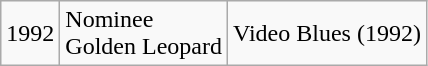<table class="wikitable">
<tr>
<td rowspan="1">1992</td>
<td rowspan="1">Nominee<br>Golden Leopard</td>
<td>Video Blues (1992)</td>
</tr>
</table>
